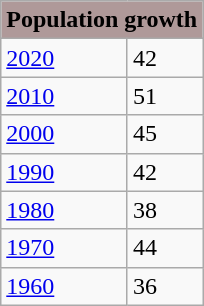<table class="wikitable">
<tr>
<th style="background:#AF9999;" colspan="2">Population growth</th>
</tr>
<tr>
<td><a href='#'>2020</a></td>
<td>42</td>
</tr>
<tr>
<td><a href='#'>2010</a></td>
<td>51</td>
</tr>
<tr>
<td><a href='#'>2000</a></td>
<td>45</td>
</tr>
<tr>
<td><a href='#'>1990</a></td>
<td>42</td>
</tr>
<tr>
<td><a href='#'>1980</a></td>
<td>38</td>
</tr>
<tr>
<td><a href='#'>1970</a></td>
<td>44</td>
</tr>
<tr>
<td><a href='#'>1960</a></td>
<td>36</td>
</tr>
</table>
